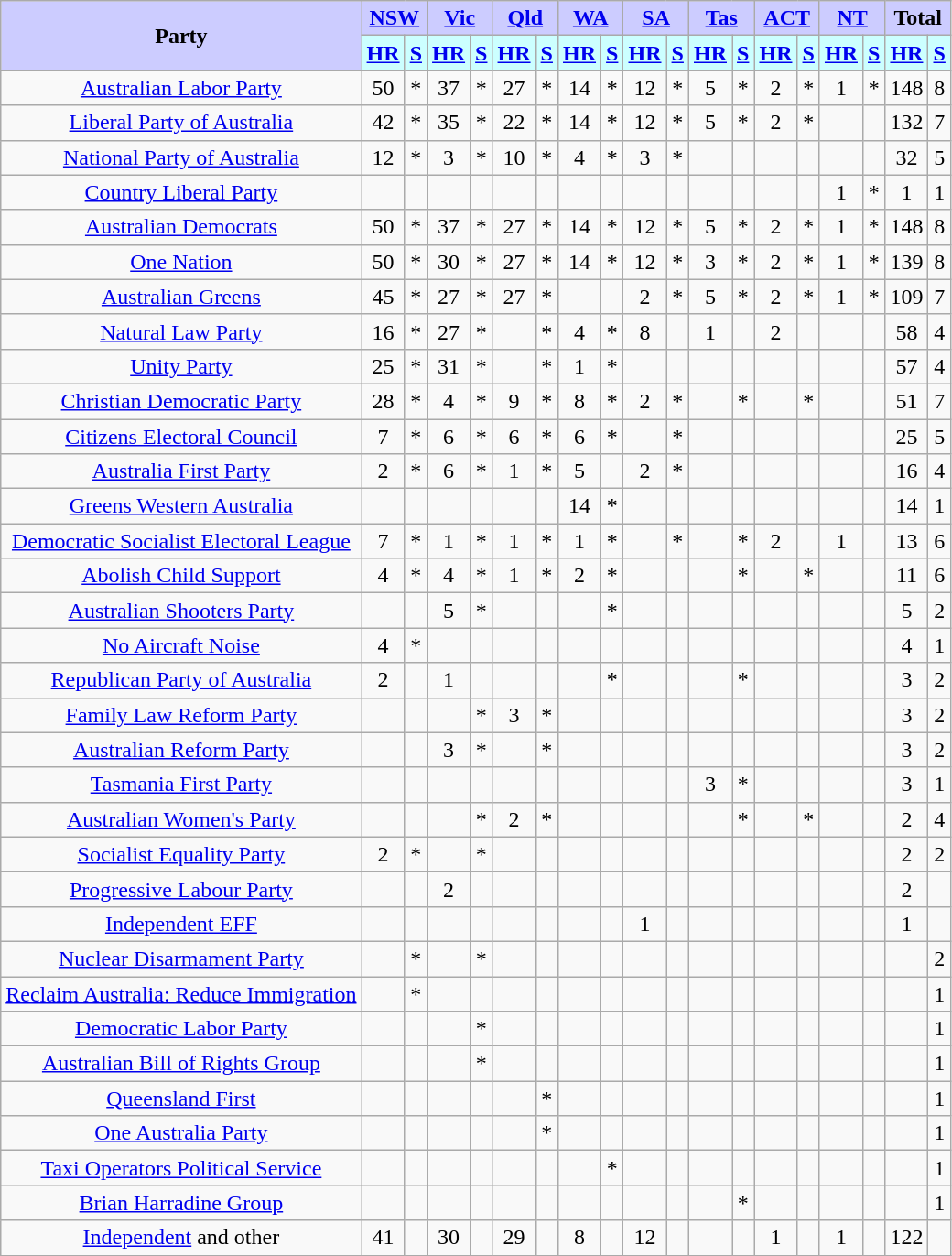<table class="wikitable" style="text-align:center">
<tr>
<th rowspan="2" style="background:#ccf;">Party</th>
<th colspan="2" style="background:#ccf;"><a href='#'>NSW</a></th>
<th colspan="2" style="background:#ccf;"><a href='#'>Vic</a></th>
<th colspan="2" style="background:#ccf;"><a href='#'>Qld</a></th>
<th colspan="2" style="background:#ccf;"><a href='#'>WA</a></th>
<th colspan="2" style="background:#ccf;"><a href='#'>SA</a></th>
<th colspan="2" style="background:#ccf;"><a href='#'>Tas</a></th>
<th colspan="2" style="background:#ccf;"><a href='#'>ACT</a></th>
<th colspan="2" style="background:#ccf;"><a href='#'>NT</a></th>
<th colspan="2" style="background:#ccf;">Total</th>
</tr>
<tr>
<th style="background:#ccffff;"><a href='#'>HR</a></th>
<th style="background:#ccffff;"><a href='#'>S</a></th>
<th style="background:#ccffff;"><a href='#'>HR</a></th>
<th style="background:#ccffff;"><a href='#'>S</a></th>
<th style="background:#ccffff;"><a href='#'>HR</a></th>
<th style="background:#ccffff;"><a href='#'>S</a></th>
<th style="background:#ccffff;"><a href='#'>HR</a></th>
<th style="background:#ccffff;"><a href='#'>S</a></th>
<th style="background:#ccffff;"><a href='#'>HR</a></th>
<th style="background:#ccffff;"><a href='#'>S</a></th>
<th style="background:#ccffff;"><a href='#'>HR</a></th>
<th style="background:#ccffff;"><a href='#'>S</a></th>
<th style="background:#ccffff;"><a href='#'>HR</a></th>
<th style="background:#ccffff;"><a href='#'>S</a></th>
<th style="background:#ccffff;"><a href='#'>HR</a></th>
<th style="background:#ccffff;"><a href='#'>S</a></th>
<th style="background:#ccffff;"><a href='#'>HR</a></th>
<th style="background:#ccffff;"><a href='#'>S</a></th>
</tr>
<tr>
<td style="font-size:100%;"><a href='#'>Australian Labor Party</a></td>
<td>50</td>
<td>*</td>
<td>37</td>
<td>*</td>
<td>27</td>
<td>*</td>
<td>14</td>
<td>*</td>
<td>12</td>
<td>*</td>
<td>5</td>
<td>*</td>
<td>2</td>
<td>*</td>
<td>1</td>
<td>*</td>
<td>148</td>
<td>8</td>
</tr>
<tr>
<td style="font-size:100%;"><a href='#'>Liberal Party of Australia</a></td>
<td>42</td>
<td>*</td>
<td>35</td>
<td>*</td>
<td>22</td>
<td>*</td>
<td>14</td>
<td>*</td>
<td>12</td>
<td>*</td>
<td>5</td>
<td>*</td>
<td>2</td>
<td>*</td>
<td></td>
<td></td>
<td>132</td>
<td>7</td>
</tr>
<tr>
<td style="font-size:100%;"><a href='#'>National Party of Australia</a></td>
<td>12</td>
<td>*</td>
<td>3</td>
<td>*</td>
<td>10</td>
<td>*</td>
<td>4</td>
<td>*</td>
<td>3</td>
<td>*</td>
<td></td>
<td></td>
<td></td>
<td></td>
<td></td>
<td></td>
<td>32</td>
<td>5</td>
</tr>
<tr>
<td style="font-size:100%;"><a href='#'>Country Liberal Party</a></td>
<td></td>
<td></td>
<td></td>
<td></td>
<td></td>
<td></td>
<td></td>
<td></td>
<td></td>
<td></td>
<td></td>
<td></td>
<td></td>
<td></td>
<td>1</td>
<td>*</td>
<td>1</td>
<td>1</td>
</tr>
<tr>
<td style="font-size:100%;"><a href='#'>Australian Democrats</a></td>
<td>50</td>
<td>*</td>
<td>37</td>
<td>*</td>
<td>27</td>
<td>*</td>
<td>14</td>
<td>*</td>
<td>12</td>
<td>*</td>
<td>5</td>
<td>*</td>
<td>2</td>
<td>*</td>
<td>1</td>
<td>*</td>
<td>148</td>
<td>8</td>
</tr>
<tr>
<td style="font-size:100%;"><a href='#'>One Nation</a></td>
<td>50</td>
<td>*</td>
<td>30</td>
<td>*</td>
<td>27</td>
<td>*</td>
<td>14</td>
<td>*</td>
<td>12</td>
<td>*</td>
<td>3</td>
<td>*</td>
<td>2</td>
<td>*</td>
<td>1</td>
<td>*</td>
<td>139</td>
<td>8</td>
</tr>
<tr>
<td style="font-size:100%;"><a href='#'>Australian Greens</a></td>
<td>45</td>
<td>*</td>
<td>27</td>
<td>*</td>
<td>27</td>
<td>*</td>
<td></td>
<td></td>
<td>2</td>
<td>*</td>
<td>5</td>
<td>*</td>
<td>2</td>
<td>*</td>
<td>1</td>
<td>*</td>
<td>109</td>
<td>7</td>
</tr>
<tr>
<td style="font-size:100%;"><a href='#'>Natural Law Party</a></td>
<td>16</td>
<td>*</td>
<td>27</td>
<td>*</td>
<td></td>
<td>*</td>
<td>4</td>
<td>*</td>
<td>8</td>
<td></td>
<td>1</td>
<td></td>
<td>2</td>
<td></td>
<td></td>
<td></td>
<td>58</td>
<td>4</td>
</tr>
<tr>
<td style="font-size:100%;"><a href='#'>Unity Party</a></td>
<td>25</td>
<td>*</td>
<td>31</td>
<td>*</td>
<td></td>
<td>*</td>
<td>1</td>
<td>*</td>
<td></td>
<td></td>
<td></td>
<td></td>
<td></td>
<td></td>
<td></td>
<td></td>
<td>57</td>
<td>4</td>
</tr>
<tr>
<td style="font-size:100%;"><a href='#'>Christian Democratic Party</a></td>
<td>28</td>
<td>*</td>
<td>4</td>
<td>*</td>
<td>9</td>
<td>*</td>
<td>8</td>
<td>*</td>
<td>2</td>
<td>*</td>
<td></td>
<td>*</td>
<td></td>
<td>*</td>
<td></td>
<td></td>
<td>51</td>
<td>7</td>
</tr>
<tr>
<td style="font-size:100%;"><a href='#'>Citizens Electoral Council</a></td>
<td>7</td>
<td>*</td>
<td>6</td>
<td>*</td>
<td>6</td>
<td>*</td>
<td>6</td>
<td>*</td>
<td></td>
<td>*</td>
<td></td>
<td></td>
<td></td>
<td></td>
<td></td>
<td></td>
<td>25</td>
<td>5</td>
</tr>
<tr>
<td style="font-size:100%;"><a href='#'>Australia First Party</a></td>
<td>2</td>
<td>*</td>
<td>6</td>
<td>*</td>
<td>1</td>
<td>*</td>
<td>5</td>
<td></td>
<td>2</td>
<td>*</td>
<td></td>
<td></td>
<td></td>
<td></td>
<td></td>
<td></td>
<td>16</td>
<td>4</td>
</tr>
<tr>
<td style="font-size:100%;"><a href='#'>Greens Western Australia</a></td>
<td></td>
<td></td>
<td></td>
<td></td>
<td></td>
<td></td>
<td>14</td>
<td>*</td>
<td></td>
<td></td>
<td></td>
<td></td>
<td></td>
<td></td>
<td></td>
<td></td>
<td>14</td>
<td>1</td>
</tr>
<tr>
<td style="font-size:100%;"><a href='#'>Democratic Socialist Electoral League</a></td>
<td>7</td>
<td>*</td>
<td>1</td>
<td>*</td>
<td>1</td>
<td>*</td>
<td>1</td>
<td>*</td>
<td></td>
<td>*</td>
<td></td>
<td>*</td>
<td>2</td>
<td></td>
<td>1</td>
<td></td>
<td>13</td>
<td>6</td>
</tr>
<tr>
<td style="font-size:100%;"><a href='#'>Abolish Child Support</a></td>
<td>4</td>
<td>*</td>
<td>4</td>
<td>*</td>
<td>1</td>
<td>*</td>
<td>2</td>
<td>*</td>
<td></td>
<td></td>
<td></td>
<td>*</td>
<td></td>
<td>*</td>
<td></td>
<td></td>
<td>11</td>
<td>6</td>
</tr>
<tr>
<td style="font-size:100%;"><a href='#'>Australian Shooters Party</a></td>
<td></td>
<td></td>
<td>5</td>
<td>*</td>
<td></td>
<td></td>
<td></td>
<td>*</td>
<td></td>
<td></td>
<td></td>
<td></td>
<td></td>
<td></td>
<td></td>
<td></td>
<td>5</td>
<td>2</td>
</tr>
<tr>
<td style="font-size:100%;"><a href='#'>No Aircraft Noise</a></td>
<td>4</td>
<td>*</td>
<td></td>
<td></td>
<td></td>
<td></td>
<td></td>
<td></td>
<td></td>
<td></td>
<td></td>
<td></td>
<td></td>
<td></td>
<td></td>
<td></td>
<td>4</td>
<td>1</td>
</tr>
<tr>
<td style="font-size:100%;"><a href='#'>Republican Party of Australia</a></td>
<td>2</td>
<td></td>
<td>1</td>
<td></td>
<td></td>
<td></td>
<td></td>
<td>*</td>
<td></td>
<td></td>
<td></td>
<td>*</td>
<td></td>
<td></td>
<td></td>
<td></td>
<td>3</td>
<td>2</td>
</tr>
<tr>
<td style="font-size:100%;"><a href='#'>Family Law Reform Party</a></td>
<td></td>
<td></td>
<td></td>
<td>*</td>
<td>3</td>
<td>*</td>
<td></td>
<td></td>
<td></td>
<td></td>
<td></td>
<td></td>
<td></td>
<td></td>
<td></td>
<td></td>
<td>3</td>
<td>2</td>
</tr>
<tr>
<td style="font-size:100%;"><a href='#'>Australian Reform Party</a></td>
<td></td>
<td></td>
<td>3</td>
<td>*</td>
<td></td>
<td>*</td>
<td></td>
<td></td>
<td></td>
<td></td>
<td></td>
<td></td>
<td></td>
<td></td>
<td></td>
<td></td>
<td>3</td>
<td>2</td>
</tr>
<tr>
<td style="font-size:100%;"><a href='#'>Tasmania First Party</a></td>
<td></td>
<td></td>
<td></td>
<td></td>
<td></td>
<td></td>
<td></td>
<td></td>
<td></td>
<td></td>
<td>3</td>
<td>*</td>
<td></td>
<td></td>
<td></td>
<td></td>
<td>3</td>
<td>1</td>
</tr>
<tr>
<td style="font-size:100%;"><a href='#'>Australian Women's Party</a></td>
<td></td>
<td></td>
<td></td>
<td>*</td>
<td>2</td>
<td>*</td>
<td></td>
<td></td>
<td></td>
<td></td>
<td></td>
<td>*</td>
<td></td>
<td>*</td>
<td></td>
<td></td>
<td>2</td>
<td>4</td>
</tr>
<tr>
<td style="font-size:100%;"><a href='#'>Socialist Equality Party</a></td>
<td>2</td>
<td>*</td>
<td></td>
<td>*</td>
<td></td>
<td></td>
<td></td>
<td></td>
<td></td>
<td></td>
<td></td>
<td></td>
<td></td>
<td></td>
<td></td>
<td></td>
<td>2</td>
<td>2</td>
</tr>
<tr>
<td style="font-size:100%;"><a href='#'>Progressive Labour Party</a></td>
<td></td>
<td></td>
<td>2</td>
<td></td>
<td></td>
<td></td>
<td></td>
<td></td>
<td></td>
<td></td>
<td></td>
<td></td>
<td></td>
<td></td>
<td></td>
<td></td>
<td>2</td>
<td></td>
</tr>
<tr>
<td style="font-size:100%;"><a href='#'>Independent EFF</a></td>
<td></td>
<td></td>
<td></td>
<td></td>
<td></td>
<td></td>
<td></td>
<td></td>
<td>1</td>
<td></td>
<td></td>
<td></td>
<td></td>
<td></td>
<td></td>
<td></td>
<td>1</td>
<td></td>
</tr>
<tr>
<td style="font-size:100%;"><a href='#'>Nuclear Disarmament Party</a></td>
<td></td>
<td>*</td>
<td></td>
<td>*</td>
<td></td>
<td></td>
<td></td>
<td></td>
<td></td>
<td></td>
<td></td>
<td></td>
<td></td>
<td></td>
<td></td>
<td></td>
<td></td>
<td>2</td>
</tr>
<tr>
<td style="font-size:100%;"><a href='#'>Reclaim Australia: Reduce Immigration</a></td>
<td></td>
<td>*</td>
<td></td>
<td></td>
<td></td>
<td></td>
<td></td>
<td></td>
<td></td>
<td></td>
<td></td>
<td></td>
<td></td>
<td></td>
<td></td>
<td></td>
<td></td>
<td>1</td>
</tr>
<tr>
<td style="font-size:100%;"><a href='#'>Democratic Labor Party</a></td>
<td></td>
<td></td>
<td></td>
<td>*</td>
<td></td>
<td></td>
<td></td>
<td></td>
<td></td>
<td></td>
<td></td>
<td></td>
<td></td>
<td></td>
<td></td>
<td></td>
<td></td>
<td>1</td>
</tr>
<tr>
<td style="font-size:100%;"><a href='#'>Australian Bill of Rights Group</a></td>
<td></td>
<td></td>
<td></td>
<td>*</td>
<td></td>
<td></td>
<td></td>
<td></td>
<td></td>
<td></td>
<td></td>
<td></td>
<td></td>
<td></td>
<td></td>
<td></td>
<td></td>
<td>1</td>
</tr>
<tr>
<td style="font-size:100%;"><a href='#'>Queensland First</a></td>
<td></td>
<td></td>
<td></td>
<td></td>
<td></td>
<td>*</td>
<td></td>
<td></td>
<td></td>
<td></td>
<td></td>
<td></td>
<td></td>
<td></td>
<td></td>
<td></td>
<td></td>
<td>1</td>
</tr>
<tr>
<td style="font-size:100%;"><a href='#'>One Australia Party</a></td>
<td></td>
<td></td>
<td></td>
<td></td>
<td></td>
<td>*</td>
<td></td>
<td></td>
<td></td>
<td></td>
<td></td>
<td></td>
<td></td>
<td></td>
<td></td>
<td></td>
<td></td>
<td>1</td>
</tr>
<tr>
<td style="font-size:100%;"><a href='#'>Taxi Operators Political Service</a></td>
<td></td>
<td></td>
<td></td>
<td></td>
<td></td>
<td></td>
<td></td>
<td>*</td>
<td></td>
<td></td>
<td></td>
<td></td>
<td></td>
<td></td>
<td></td>
<td></td>
<td></td>
<td>1</td>
</tr>
<tr>
<td style="font-size:100%;"><a href='#'>Brian Harradine Group</a></td>
<td></td>
<td></td>
<td></td>
<td></td>
<td></td>
<td></td>
<td></td>
<td></td>
<td></td>
<td></td>
<td></td>
<td>*</td>
<td></td>
<td></td>
<td></td>
<td></td>
<td></td>
<td>1</td>
</tr>
<tr>
<td style="font-size:100%;"><a href='#'>Independent</a> and other</td>
<td>41</td>
<td></td>
<td>30</td>
<td></td>
<td>29</td>
<td></td>
<td>8</td>
<td></td>
<td>12</td>
<td></td>
<td></td>
<td></td>
<td>1</td>
<td></td>
<td>1</td>
<td></td>
<td>122</td>
<td></td>
</tr>
<tr>
</tr>
</table>
